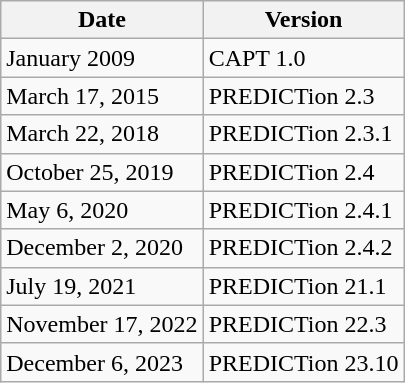<table class="wikitable">
<tr>
<th>Date</th>
<th>Version</th>
</tr>
<tr>
<td>January 2009</td>
<td>CAPT 1.0</td>
</tr>
<tr>
<td>March 17, 2015</td>
<td>PREDICTion 2.3</td>
</tr>
<tr>
<td>March 22, 2018</td>
<td>PREDICTion 2.3.1</td>
</tr>
<tr>
<td>October 25, 2019</td>
<td>PREDICTion 2.4</td>
</tr>
<tr>
<td>May 6, 2020</td>
<td>PREDICTion 2.4.1</td>
</tr>
<tr>
<td>December 2, 2020</td>
<td>PREDICTion 2.4.2</td>
</tr>
<tr>
<td>July 19, 2021</td>
<td>PREDICTion 21.1</td>
</tr>
<tr>
<td>November 17, 2022</td>
<td>PREDICTion 22.3</td>
</tr>
<tr>
<td>December 6, 2023</td>
<td>PREDICTion 23.10</td>
</tr>
</table>
